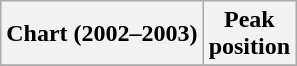<table class="wikitable sortable plainrowheaders" style="text-align:center">
<tr>
<th scope="col">Chart (2002–2003)</th>
<th scope="col">Peak<br> position</th>
</tr>
<tr>
</tr>
</table>
